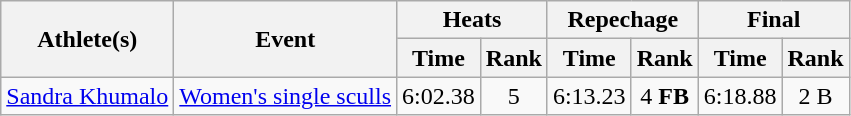<table class="wikitable">
<tr>
<th rowspan="2">Athlete(s)</th>
<th rowspan="2">Event</th>
<th colspan="2">Heats</th>
<th colspan="2">Repechage</th>
<th colspan="2">Final</th>
</tr>
<tr>
<th>Time</th>
<th>Rank</th>
<th>Time</th>
<th>Rank</th>
<th>Time</th>
<th>Rank</th>
</tr>
<tr>
<td><a href='#'>Sandra Khumalo</a></td>
<td><a href='#'>Women's single sculls</a></td>
<td style="text-align:center;">6:02.38</td>
<td style="text-align:center;">5</td>
<td style="text-align:center;">6:13.23</td>
<td style="text-align:center;">4 <strong>FB</strong></td>
<td style="text-align:center;">6:18.88</td>
<td style="text-align:center;">2 B</td>
</tr>
</table>
